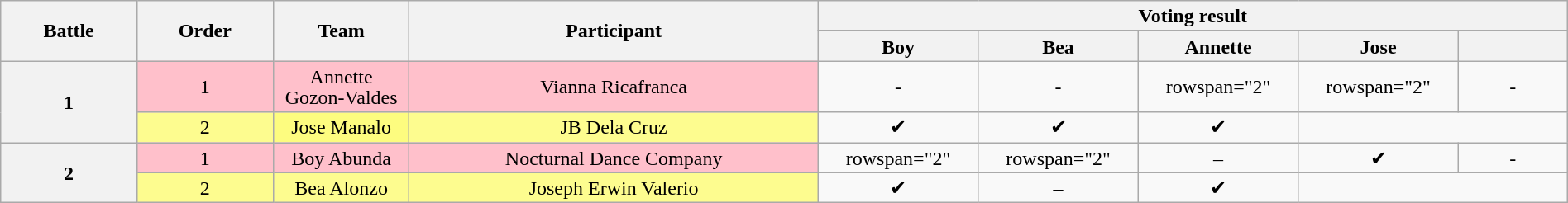<table class="wikitable" style="text-align:center; line-height:17px; width:100%;">
<tr>
<th scope="col" rowspan="2" width="05%">Battle</th>
<th scope="col" rowspan="2" width="05%">Order</th>
<th scope="col" rowspan="2" width="05%">Team</th>
<th scope="col" rowspan="2" width="15%">Participant</th>
<th scope="col" colspan="5" width="20%">Voting result</th>
</tr>
<tr>
<th width="4%">Boy</th>
<th width="4%">Bea</th>
<th width="4%">Annette</th>
<th width="4%">Jose</th>
<th width="4%"></th>
</tr>
<tr>
<th rowspan="2">1</th>
<td style="background:pink;">1</td>
<td style="background:pink;">Annette Gozon-Valdes</td>
<td style="background:pink;">Vianna Ricafranca</td>
<td>-</td>
<td>-</td>
<td>rowspan="2" </td>
<td>rowspan="2" </td>
<td>-</td>
</tr>
<tr>
<td style="background:#fdfc8f;">2</td>
<td style="background:#fdfc7f;">Jose Manalo</td>
<td style="background:#fdfc8f;">JB Dela Cruz</td>
<td>✔</td>
<td>✔</td>
<td>✔</td>
</tr>
<tr>
<th rowspan="2">2</th>
<td style="background:pink;">1</td>
<td style="background:pink;">Boy Abunda</td>
<td style="background:pink;">Nocturnal Dance Company</td>
<td>rowspan="2" </td>
<td>rowspan="2" </td>
<td>–</td>
<td>✔</td>
<td>-</td>
</tr>
<tr>
<td style="background:#fdfc8f;">2</td>
<td style="background:#fdfc8f;">Bea Alonzo</td>
<td style="background:#fdfc8f;">Joseph Erwin Valerio</td>
<td>✔</td>
<td>–</td>
<td>✔</td>
</tr>
</table>
